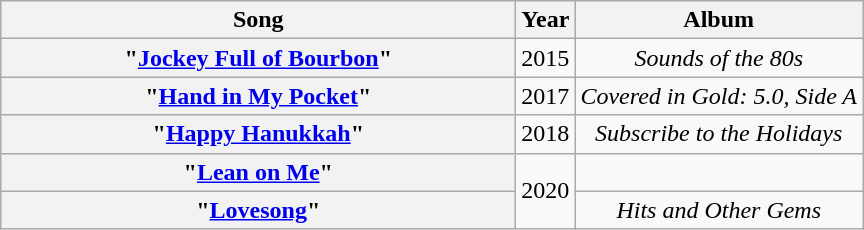<table class="wikitable plainrowheaders" style="text-align:center;">
<tr>
<th span="col" style="width:21em;">Song</th>
<th span="col">Year</th>
<th span="col">Album</th>
</tr>
<tr>
<th scope="row">"<a href='#'>Jockey Full of Bourbon</a>"</th>
<td>2015</td>
<td><em>Sounds of the 80s</em></td>
</tr>
<tr>
<th scope="row">"<a href='#'>Hand in My Pocket</a>"</th>
<td>2017</td>
<td><em>Covered in Gold: 5.0, Side A</em></td>
</tr>
<tr>
<th scope="row">"<a href='#'>Happy Hanukkah</a>"<br></th>
<td>2018</td>
<td><em>Subscribe to the Holidays</em></td>
</tr>
<tr>
<th scope="row">"<a href='#'>Lean on Me</a>"<br></th>
<td rowspan="2">2020</td>
<td></td>
</tr>
<tr>
<th scope="row">"<a href='#'>Lovesong</a>"<br></th>
<td><em>Hits and Other Gems</em></td>
</tr>
</table>
